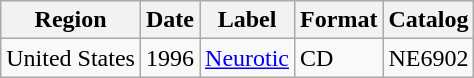<table class="wikitable">
<tr>
<th>Region</th>
<th>Date</th>
<th>Label</th>
<th>Format</th>
<th>Catalog</th>
</tr>
<tr>
<td>United States</td>
<td>1996</td>
<td><a href='#'>Neurotic</a></td>
<td>CD</td>
<td>NE6902</td>
</tr>
</table>
